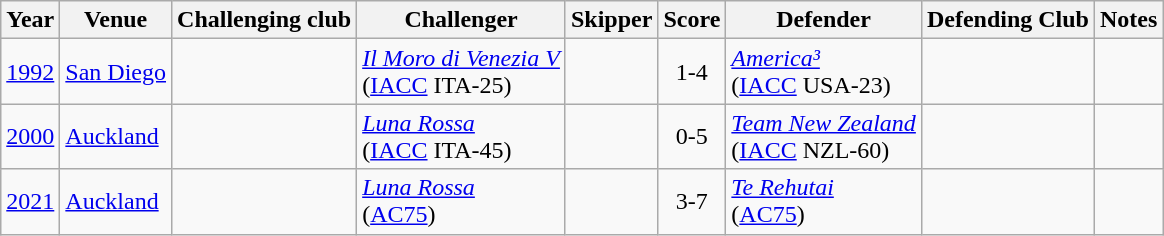<table class="wikitable">
<tr>
<th>Year</th>
<th>Venue</th>
<th>Challenging club</th>
<th>Challenger</th>
<th>Skipper</th>
<th>Score</th>
<th>Defender</th>
<th>Defending Club</th>
<th>Notes</th>
</tr>
<tr>
<td align=center><a href='#'>1992</a></td>
<td> <a href='#'>San Diego</a></td>
<td></td>
<td><em><a href='#'>Il Moro di Venezia V</a></em><br>(<a href='#'>IACC</a> ITA-25)</td>
<td></td>
<td align=center>1-4</td>
<td><em><a href='#'>America³</a></em><br>(<a href='#'>IACC</a> USA-23)</td>
<td></td>
<td></td>
</tr>
<tr>
<td align=center><a href='#'>2000</a></td>
<td> <a href='#'>Auckland</a></td>
<td></td>
<td><em><a href='#'>Luna Rossa</a></em><br>(<a href='#'>IACC</a> ITA-45)</td>
<td></td>
<td align=center>0-5</td>
<td><em><a href='#'>Team New Zealand</a></em><br>(<a href='#'>IACC</a> NZL-60)</td>
<td></td>
<td></td>
</tr>
<tr>
<td align=center><a href='#'>2021</a></td>
<td> <a href='#'>Auckland</a></td>
<td></td>
<td><em><a href='#'>Luna Rossa</a></em><br>(<a href='#'>AC75</a>)</td>
<td></td>
<td align=center>3-7</td>
<td><em><a href='#'>Te Rehutai</a></em><br>(<a href='#'>AC75</a>)</td>
<td></td>
<td></td>
</tr>
</table>
